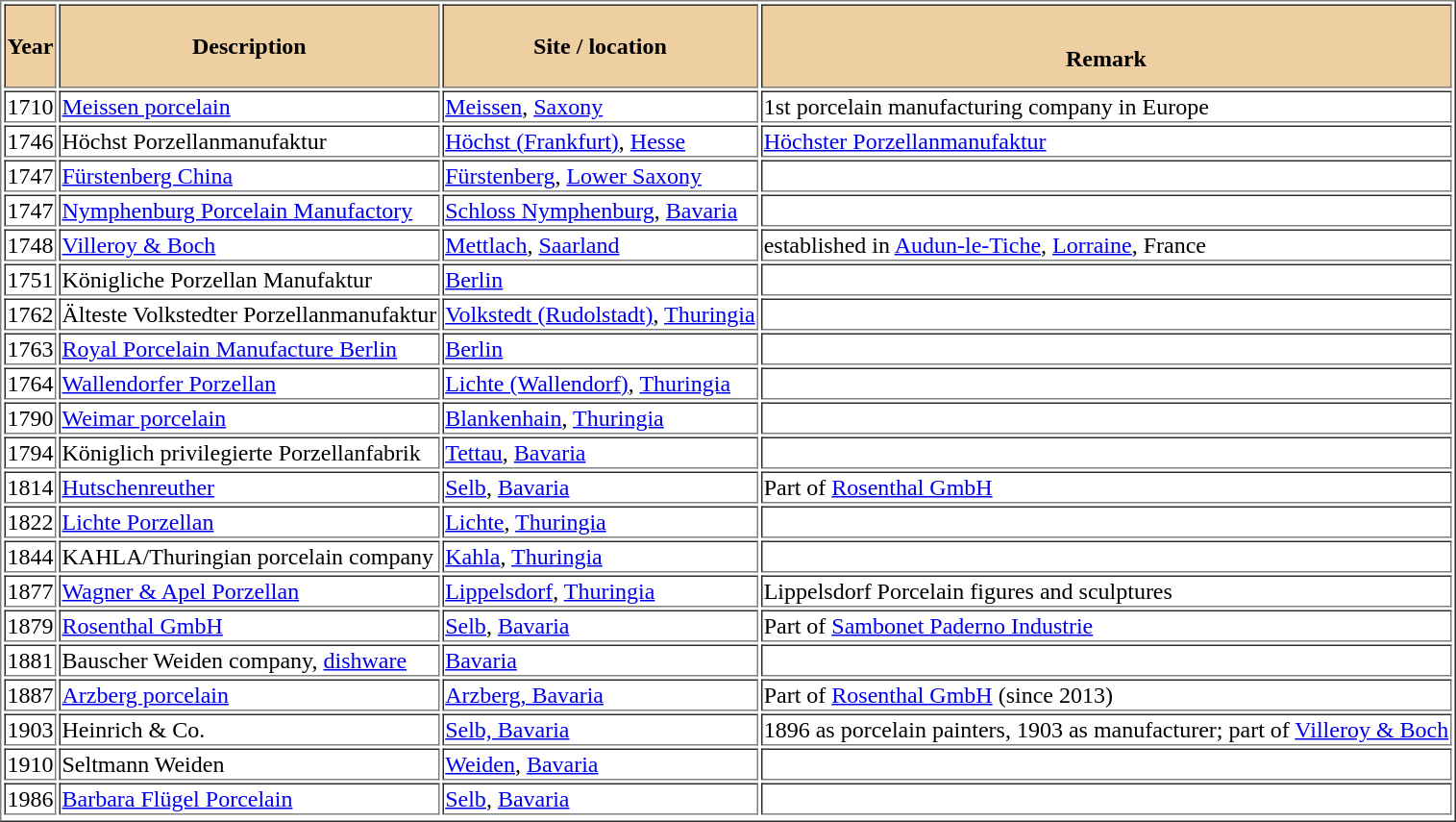<table class="wikipedia sortable" border="1">
<tr bgcolor="#EECFA1">
<th>Year <br></th>
<th>Description<br></th>
<th class="unsortable"><br> Site / location<br> <br></th>
<th class="unsortable"><br> Remark</th>
</tr>
<tr class="wikitable sortable">
<td>1710</td>
<td><a href='#'>Meissen porcelain</a></td>
<td><a href='#'>Meissen</a>, <a href='#'>Saxony</a></td>
<td>1st porcelain manufacturing company in Europe</td>
</tr>
<tr -->
<td>1746</td>
<td>Höchst Porzellanmanufaktur</td>
<td><a href='#'>Höchst (Frankfurt)</a>, <a href='#'>Hesse</a></td>
<td><a href='#'>Höchster Porzellanmanufaktur</a></td>
</tr>
<tr -->
<td>1747</td>
<td><a href='#'>Fürstenberg China</a></td>
<td><a href='#'>Fürstenberg</a>, <a href='#'>Lower Saxony</a></td>
<td></td>
</tr>
<tr -->
<td>1747</td>
<td><a href='#'>Nymphenburg Porcelain Manufactory</a></td>
<td><a href='#'>Schloss Nymphenburg</a>, <a href='#'>Bavaria</a></td>
<td></td>
</tr>
<tr -->
<td>1748</td>
<td><a href='#'>Villeroy & Boch</a></td>
<td><a href='#'>Mettlach</a>, <a href='#'>Saarland</a></td>
<td>established in <a href='#'>Audun-le-Tiche</a>, <a href='#'>Lorraine</a>, France</td>
</tr>
<tr -->
<td>1751</td>
<td>Königliche Porzellan Manufaktur</td>
<td><a href='#'>Berlin</a></td>
<td></td>
</tr>
<tr -->
<td>1762</td>
<td>Älteste Volkstedter Porzellanmanufaktur</td>
<td><a href='#'>Volkstedt (Rudolstadt)</a>, <a href='#'>Thuringia</a></td>
<td></td>
</tr>
<tr -->
<td>1763</td>
<td><a href='#'>Royal Porcelain Manufacture Berlin</a></td>
<td><a href='#'>Berlin</a></td>
<td></td>
</tr>
<tr -->
<td>1764</td>
<td><a href='#'>Wallendorfer Porzellan</a></td>
<td><a href='#'>Lichte (Wallendorf)</a>, <a href='#'>Thuringia</a></td>
<td></td>
</tr>
<tr -->
<td>1790</td>
<td><a href='#'>Weimar porcelain</a></td>
<td><a href='#'>Blankenhain</a>, <a href='#'>Thuringia</a></td>
<td></td>
</tr>
<tr -->
<td>1794</td>
<td>Königlich privilegierte Porzellanfabrik</td>
<td><a href='#'>Tettau</a>, <a href='#'>Bavaria</a></td>
<td></td>
</tr>
<tr -->
<td>1814</td>
<td><a href='#'>Hutschenreuther</a></td>
<td><a href='#'>Selb</a>, <a href='#'>Bavaria</a></td>
<td>Part of <a href='#'>Rosenthal GmbH</a></td>
</tr>
<tr -->
<td>1822</td>
<td><a href='#'>Lichte Porzellan</a></td>
<td><a href='#'>Lichte</a>, <a href='#'>Thuringia</a></td>
<td></td>
</tr>
<tr -->
<td>1844</td>
<td>KAHLA/Thuringian porcelain company</td>
<td><a href='#'>Kahla</a>, <a href='#'>Thuringia</a></td>
<td></td>
</tr>
<tr -->
<td>1877</td>
<td><a href='#'>Wagner & Apel Porzellan</a></td>
<td><a href='#'>Lippelsdorf</a>, <a href='#'>Thuringia</a></td>
<td>Lippelsdorf Porcelain figures and sculptures</td>
</tr>
<tr -->
<td>1879</td>
<td><a href='#'>Rosenthal GmbH</a></td>
<td><a href='#'>Selb</a>, <a href='#'>Bavaria</a></td>
<td>Part of <a href='#'>Sambonet Paderno Industrie</a></td>
</tr>
<tr -->
<td>1881</td>
<td>Bauscher Weiden company, <a href='#'>dishware</a></td>
<td><a href='#'>Bavaria</a></td>
<td></td>
</tr>
<tr -->
<td>1887</td>
<td><a href='#'>Arzberg porcelain</a></td>
<td><a href='#'>Arzberg, Bavaria</a></td>
<td>Part of <a href='#'>Rosenthal GmbH</a> (since 2013)</td>
</tr>
<tr -->
<td>1903</td>
<td>Heinrich & Co.</td>
<td><a href='#'>Selb, Bavaria</a></td>
<td>1896 as porcelain painters, 1903 as manufacturer; part of <a href='#'>Villeroy & Boch</a></td>
</tr>
<tr -->
<td>1910</td>
<td>Seltmann Weiden</td>
<td><a href='#'>Weiden</a>, <a href='#'>Bavaria</a></td>
<td></td>
</tr>
<tr -->
<td>1986</td>
<td><a href='#'>Barbara Flügel Porcelain</a></td>
<td><a href='#'>Selb</a>, <a href='#'>Bavaria</a></td>
<td></td>
</tr>
<tr -->
</tr>
</table>
